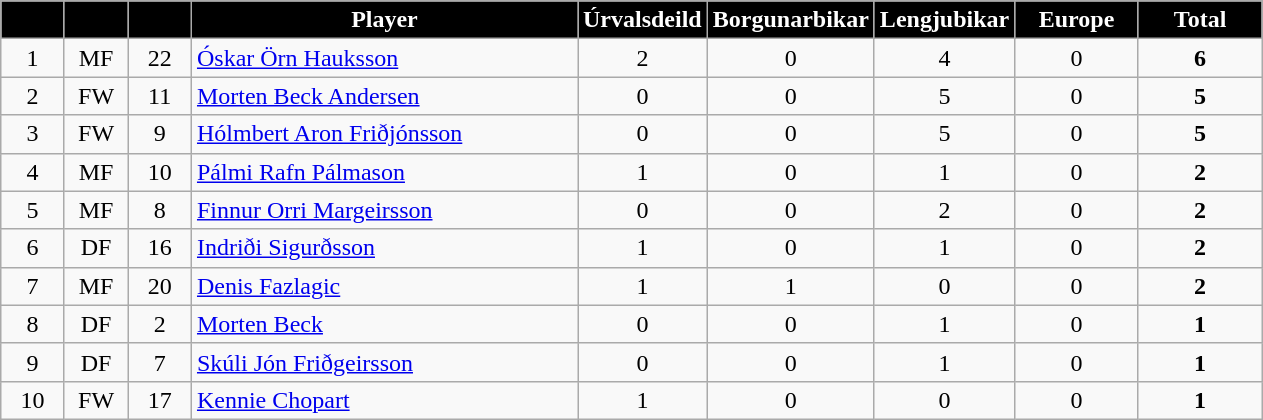<table class="wikitable" style="text-align:center;">
<tr>
<th style="background:#000000; color:white; width:35px;"></th>
<th style="background:#000000; color:white; width:35px;"></th>
<th style="background:#000000; color:white; width:35px;"></th>
<th style="background:#000000; color:white; width:250px;">Player</th>
<th style="background:#000000; color:white; width:75px;">Úrvalsdeild</th>
<th style="background:#000000; color:white; width:75px;">Borgunarbikar</th>
<th style="background:#000000; color:white; width:75px;">Lengjubikar</th>
<th style="background:#000000; color:white; width:75px;">Europe</th>
<th style="background:#000000; color:white; width:75px;">Total</th>
</tr>
<tr>
<td rowspan=1>1</td>
<td>MF</td>
<td>22</td>
<td align=left> <a href='#'>Óskar Örn Hauksson</a></td>
<td>2</td>
<td>0</td>
<td>4</td>
<td>0</td>
<td><strong>6</strong></td>
</tr>
<tr>
<td rowspan=1>2</td>
<td>FW</td>
<td>11</td>
<td align=left> <a href='#'>Morten Beck Andersen</a></td>
<td>0</td>
<td>0</td>
<td>5</td>
<td>0</td>
<td><strong>5</strong></td>
</tr>
<tr>
<td rowspan=1>3</td>
<td>FW</td>
<td>9</td>
<td align=left> <a href='#'>Hólmbert Aron Friðjónsson</a></td>
<td>0</td>
<td>0</td>
<td>5</td>
<td>0</td>
<td><strong>5</strong></td>
</tr>
<tr>
<td rowspan=1>4</td>
<td>MF</td>
<td>10</td>
<td align=left> <a href='#'>Pálmi Rafn Pálmason</a></td>
<td>1</td>
<td>0</td>
<td>1</td>
<td>0</td>
<td><strong>2</strong></td>
</tr>
<tr>
<td rowspan=1>5</td>
<td>MF</td>
<td>8</td>
<td align=left> <a href='#'>Finnur Orri Margeirsson</a></td>
<td>0</td>
<td>0</td>
<td>2</td>
<td>0</td>
<td><strong>2</strong></td>
</tr>
<tr>
<td rowspan=1>6</td>
<td>DF</td>
<td>16</td>
<td align=left> <a href='#'>Indriði Sigurðsson</a></td>
<td>1</td>
<td>0</td>
<td>1</td>
<td>0</td>
<td><strong>2</strong></td>
</tr>
<tr>
<td rowspan=1>7</td>
<td>MF</td>
<td>20</td>
<td align=left> <a href='#'>Denis Fazlagic</a></td>
<td>1</td>
<td>1</td>
<td>0</td>
<td>0</td>
<td><strong>2</strong></td>
</tr>
<tr>
<td rowspan=1>8</td>
<td>DF</td>
<td>2</td>
<td align=left> <a href='#'>Morten Beck</a></td>
<td>0</td>
<td>0</td>
<td>1</td>
<td>0</td>
<td><strong>1</strong></td>
</tr>
<tr>
<td rowspan=1>9</td>
<td>DF</td>
<td>7</td>
<td align=left> <a href='#'>Skúli Jón Friðgeirsson</a></td>
<td>0</td>
<td>0</td>
<td>1</td>
<td>0</td>
<td><strong>1</strong></td>
</tr>
<tr>
<td rowspan=1>10</td>
<td>FW</td>
<td>17</td>
<td align=left> <a href='#'>Kennie Chopart</a></td>
<td>1</td>
<td>0</td>
<td>0</td>
<td>0</td>
<td><strong>1</strong></td>
</tr>
</table>
